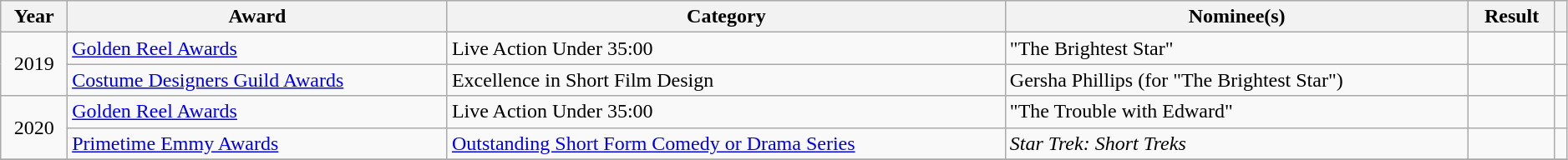<table class="wikitable sortable" style="width:99%">
<tr>
<th scope="col">Year</th>
<th scope="col">Award</th>
<th scope="col">Category</th>
<th scope="col">Nominee(s)</th>
<th scope="col">Result</th>
<th scope="col" class="unsortable"></th>
</tr>
<tr>
<td rowspan="2" style="text-align:center;">2019</td>
<td><a href='#'>Golden Reel Awards</a></td>
<td>Live Action Under 35:00</td>
<td>"The Brightest Star"</td>
<td></td>
<td style="text-align:center"></td>
</tr>
<tr>
<td><a href='#'>Costume Designers Guild Awards</a></td>
<td>Excellence in Short Film Design</td>
<td>Gersha Phillips (for "The Brightest Star")</td>
<td></td>
<td style="text-align:center"></td>
</tr>
<tr>
<td rowspan="2" style="text-align:center;">2020</td>
<td><a href='#'>Golden Reel Awards</a></td>
<td>Live Action Under 35:00</td>
<td>"The Trouble with Edward"</td>
<td></td>
<td style="text-align:center"></td>
</tr>
<tr>
<td><a href='#'>Primetime Emmy Awards</a></td>
<td><a href='#'>Outstanding Short Form Comedy or Drama Series</a></td>
<td><em>Star Trek: Short Treks</em></td>
<td></td>
<td style="text-align:center"></td>
</tr>
<tr>
</tr>
</table>
